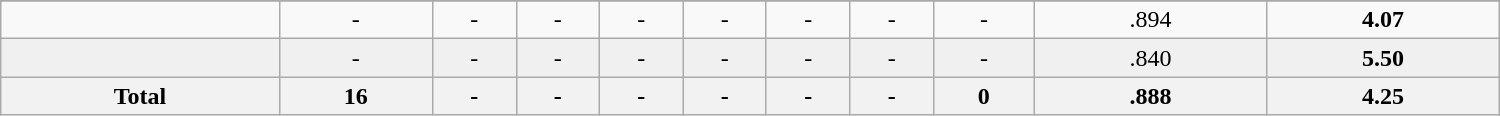<table class="wikitable sortable" width ="1000">
<tr align="center">
</tr>
<tr align="center" bgcolor="">
<td></td>
<td>-</td>
<td>-</td>
<td>-</td>
<td>-</td>
<td>-</td>
<td>-</td>
<td>-</td>
<td>-</td>
<td>.894</td>
<td><strong>4.07</strong></td>
</tr>
<tr align="center" bgcolor="f0f0f0">
<td></td>
<td>-</td>
<td>-</td>
<td>-</td>
<td>-</td>
<td>-</td>
<td>-</td>
<td>-</td>
<td>-</td>
<td>.840</td>
<td><strong>5.50</strong></td>
</tr>
<tr>
<th>Total</th>
<th>16</th>
<th>-</th>
<th>-</th>
<th>-</th>
<th>-</th>
<th>-</th>
<th>-</th>
<th>0</th>
<th>.888</th>
<th>4.25</th>
</tr>
</table>
